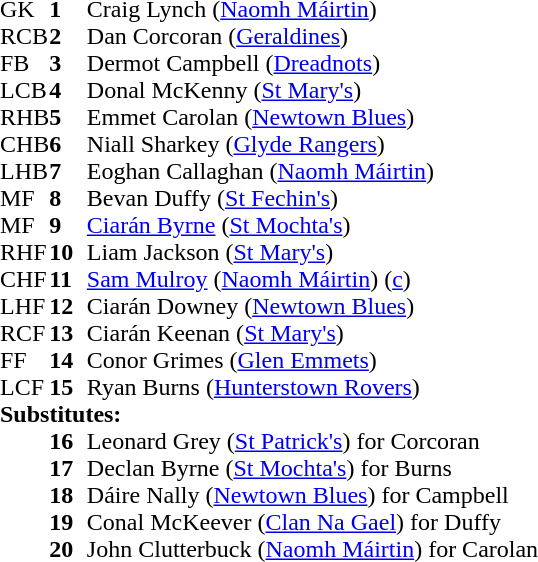<table cellspacing="0" cellpadding="0">
<tr>
<th width="25"></th>
<th width="25"></th>
</tr>
<tr>
<td>GK</td>
<td><strong>1</strong></td>
<td>Craig Lynch (<a href='#'>Naomh Máirtin</a>)</td>
</tr>
<tr>
<td>RCB</td>
<td><strong>2</strong></td>
<td>Dan Corcoran (<a href='#'>Geraldines</a>)</td>
</tr>
<tr>
<td>FB</td>
<td><strong>3</strong></td>
<td>Dermot Campbell (<a href='#'>Dreadnots</a>)</td>
</tr>
<tr>
<td>LCB</td>
<td><strong>4</strong></td>
<td>Donal McKenny (<a href='#'>St Mary's</a>)</td>
</tr>
<tr>
<td>RHB</td>
<td><strong>5</strong></td>
<td>Emmet Carolan (<a href='#'>Newtown Blues</a>)</td>
</tr>
<tr>
<td>CHB</td>
<td><strong>6</strong></td>
<td>Niall Sharkey (<a href='#'>Glyde Rangers</a>)</td>
</tr>
<tr>
<td>LHB</td>
<td><strong>7</strong></td>
<td>Eoghan Callaghan (<a href='#'>Naomh Máirtin</a>)</td>
</tr>
<tr>
<td>MF</td>
<td><strong>8</strong></td>
<td>Bevan Duffy (<a href='#'>St Fechin's</a>)</td>
</tr>
<tr>
<td>MF</td>
<td><strong>9</strong></td>
<td><a href='#'>Ciarán Byrne</a> (<a href='#'>St Mochta's</a>)</td>
</tr>
<tr>
<td>RHF</td>
<td><strong>10</strong></td>
<td>Liam Jackson (<a href='#'>St Mary's</a>)</td>
</tr>
<tr>
<td>CHF</td>
<td><strong>11</strong></td>
<td><a href='#'>Sam Mulroy</a> (<a href='#'>Naomh Máirtin</a>) (<a href='#'>c</a>)</td>
</tr>
<tr>
<td>LHF</td>
<td><strong>12</strong></td>
<td>Ciarán Downey (<a href='#'>Newtown Blues</a>)</td>
</tr>
<tr>
<td>RCF</td>
<td><strong>13</strong></td>
<td>Ciarán Keenan (<a href='#'>St Mary's</a>)</td>
</tr>
<tr>
<td>FF</td>
<td><strong>14</strong></td>
<td>Conor Grimes (<a href='#'>Glen Emmets</a>)</td>
</tr>
<tr>
<td>LCF</td>
<td><strong>15</strong></td>
<td>Ryan Burns (<a href='#'>Hunterstown Rovers</a>)</td>
</tr>
<tr>
<td colspan=3><strong>Substitutes:</strong></td>
</tr>
<tr>
<td></td>
<td><strong>16</strong></td>
<td>Leonard Grey (<a href='#'>St Patrick's</a>) for Corcoran</td>
</tr>
<tr>
<td></td>
<td><strong>17</strong></td>
<td>Declan Byrne (<a href='#'>St Mochta's</a>) for Burns</td>
</tr>
<tr>
<td></td>
<td><strong>18</strong></td>
<td>Dáire Nally (<a href='#'>Newtown Blues</a>) for Campbell</td>
</tr>
<tr>
<td></td>
<td><strong>19</strong></td>
<td>Conal McKeever (<a href='#'>Clan Na Gael</a>) for Duffy</td>
</tr>
<tr>
<td></td>
<td><strong>20</strong></td>
<td>John Clutterbuck (<a href='#'>Naomh Máirtin</a>) for Carolan</td>
</tr>
</table>
